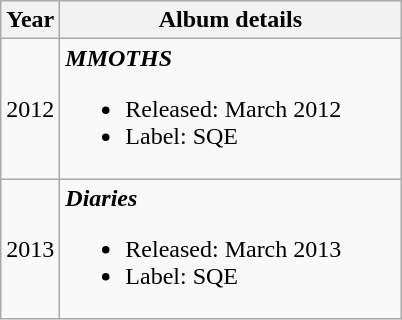<table class="wikitable">
<tr>
<th>Year</th>
<th style="width:220px;">Album details</th>
</tr>
<tr>
<td style="text-align:center;">2012</td>
<td><strong><em>MMOTHS</em></strong><br><ul><li>Released: March 2012</li><li>Label: SQE</li></ul></td>
</tr>
<tr>
<td style="text-align:center;">2013</td>
<td><strong><em>Diaries</em></strong><br><ul><li>Released: March 2013</li><li>Label: SQE</li></ul></td>
</tr>
</table>
